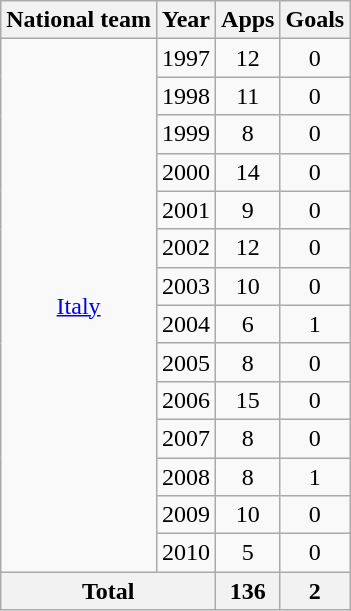<table class="wikitable" style="text-align:center">
<tr>
<th>National team</th>
<th>Year</th>
<th>Apps</th>
<th>Goals</th>
</tr>
<tr>
<td rowspan="14"><a href='#'>Italy</a></td>
<td>1997</td>
<td>12</td>
<td>0</td>
</tr>
<tr>
<td>1998</td>
<td>11</td>
<td>0</td>
</tr>
<tr>
<td>1999</td>
<td>8</td>
<td>0</td>
</tr>
<tr>
<td>2000</td>
<td>14</td>
<td>0</td>
</tr>
<tr>
<td>2001</td>
<td>9</td>
<td>0</td>
</tr>
<tr>
<td>2002</td>
<td>12</td>
<td>0</td>
</tr>
<tr>
<td>2003</td>
<td>10</td>
<td>0</td>
</tr>
<tr>
<td>2004</td>
<td>6</td>
<td>1</td>
</tr>
<tr>
<td>2005</td>
<td>8</td>
<td>0</td>
</tr>
<tr>
<td>2006</td>
<td>15</td>
<td>0</td>
</tr>
<tr>
<td>2007</td>
<td>8</td>
<td>0</td>
</tr>
<tr>
<td>2008</td>
<td>8</td>
<td>1</td>
</tr>
<tr>
<td>2009</td>
<td>10</td>
<td>0</td>
</tr>
<tr>
<td>2010</td>
<td>5</td>
<td>0</td>
</tr>
<tr>
<th colspan="2">Total</th>
<th>136</th>
<th>2</th>
</tr>
</table>
